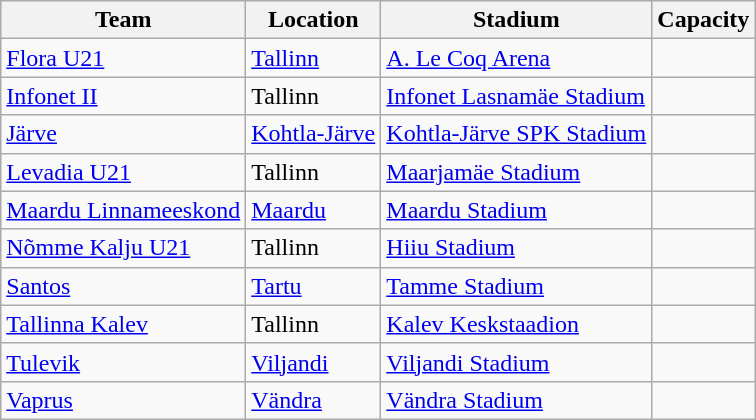<table class="wikitable sortable">
<tr>
<th>Team</th>
<th>Location</th>
<th>Stadium</th>
<th>Capacity</th>
</tr>
<tr>
<td><a href='#'>Flora U21</a></td>
<td><a href='#'>Tallinn</a></td>
<td><a href='#'>A. Le Coq Arena</a></td>
<td align="center"></td>
</tr>
<tr>
<td><a href='#'>Infonet II</a></td>
<td>Tallinn</td>
<td><a href='#'>Infonet Lasnamäe Stadium</a></td>
<td align="center"></td>
</tr>
<tr>
<td><a href='#'>Järve</a></td>
<td><a href='#'>Kohtla-Järve</a></td>
<td><a href='#'>Kohtla-Järve SPK Stadium</a></td>
<td align="center"></td>
</tr>
<tr>
<td><a href='#'>Levadia U21</a></td>
<td>Tallinn</td>
<td><a href='#'>Maarjamäe Stadium</a></td>
<td align="center"></td>
</tr>
<tr>
<td><a href='#'>Maardu Linnameeskond</a></td>
<td><a href='#'>Maardu</a></td>
<td><a href='#'>Maardu Stadium</a></td>
<td align="center"></td>
</tr>
<tr>
<td><a href='#'>Nõmme Kalju U21</a></td>
<td>Tallinn</td>
<td><a href='#'>Hiiu Stadium</a></td>
<td align="center"></td>
</tr>
<tr>
<td><a href='#'>Santos</a></td>
<td><a href='#'>Tartu</a></td>
<td><a href='#'>Tamme Stadium</a></td>
<td align="center"></td>
</tr>
<tr>
<td><a href='#'>Tallinna Kalev</a></td>
<td>Tallinn</td>
<td><a href='#'>Kalev Keskstaadion</a></td>
<td align="center"></td>
</tr>
<tr>
<td><a href='#'>Tulevik</a></td>
<td><a href='#'>Viljandi</a></td>
<td><a href='#'>Viljandi Stadium</a></td>
<td align="center"></td>
</tr>
<tr>
<td><a href='#'>Vaprus</a></td>
<td><a href='#'>Vändra</a></td>
<td><a href='#'>Vändra Stadium</a></td>
<td align="center"></td>
</tr>
</table>
